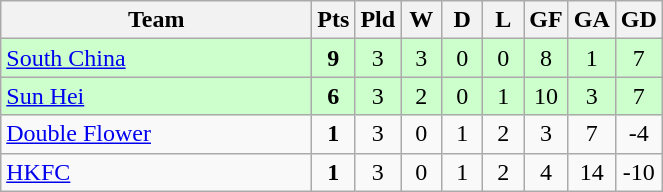<table class="wikitable" style="text-align: center;">
<tr>
<th width="200">Team</th>
<th width="20" abbr="Points">Pts</th>
<th width="20" abbr="Played">Pld</th>
<th width="20" abbr="Won">W</th>
<th width="20" abbr="Drawn">D</th>
<th width="20" abbr="Lost">L</th>
<th width="20" abbr="Goals for">GF</th>
<th width="20" abbr="Goals against">GA</th>
<th width="20" abbr="Goal difference">GD</th>
</tr>
<tr style="background: #ccffcc;">
<td style="text-align:left;"><a href='#'>South China</a></td>
<td><strong>9</strong></td>
<td>3</td>
<td>3</td>
<td>0</td>
<td>0</td>
<td>8</td>
<td>1</td>
<td>7</td>
</tr>
<tr style="background: #ccffcc;">
<td style="text-align:left;"><a href='#'>Sun Hei</a></td>
<td><strong>6</strong></td>
<td>3</td>
<td>2</td>
<td>0</td>
<td>1</td>
<td>10</td>
<td>3</td>
<td>7</td>
</tr>
<tr>
<td style="text-align:left;"><a href='#'>Double Flower</a></td>
<td><strong>1</strong></td>
<td>3</td>
<td>0</td>
<td>1</td>
<td>2</td>
<td>3</td>
<td>7</td>
<td>-4</td>
</tr>
<tr>
<td style="text-align:left;"><a href='#'>HKFC</a></td>
<td><strong>1</strong></td>
<td>3</td>
<td>0</td>
<td>1</td>
<td>2</td>
<td>4</td>
<td>14</td>
<td>-10</td>
</tr>
</table>
